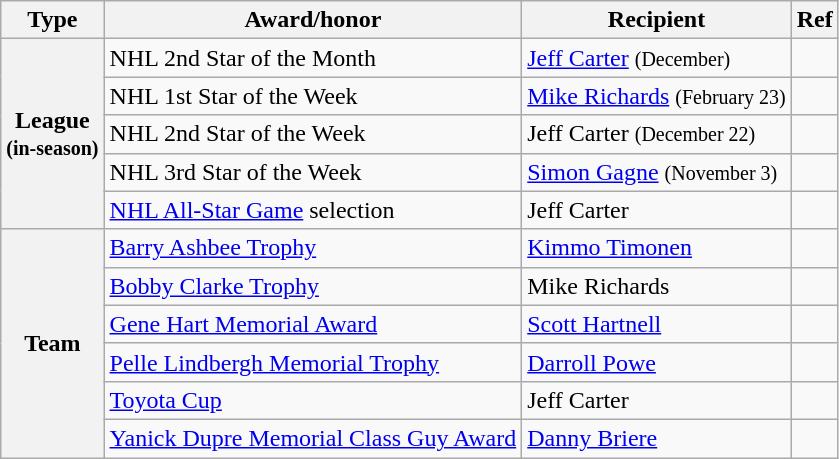<table class="wikitable">
<tr>
<th scope="col">Type</th>
<th scope="col">Award/honor</th>
<th scope="col">Recipient</th>
<th scope="col">Ref</th>
</tr>
<tr>
<th scope="row" rowspan="5">League<br><small>(in-season)</small></th>
<td>NHL 2nd Star of the Month</td>
<td><a href='#'>Jeff Carter</a> <small>(December)</small></td>
<td></td>
</tr>
<tr>
<td>NHL 1st Star of the Week</td>
<td><a href='#'>Mike Richards</a> <small>(February 23)</small></td>
<td></td>
</tr>
<tr>
<td>NHL 2nd Star of the Week</td>
<td>Jeff Carter <small>(December 22)</small></td>
<td></td>
</tr>
<tr>
<td>NHL 3rd Star of the Week</td>
<td><a href='#'>Simon Gagne</a> <small>(November 3)</small></td>
<td></td>
</tr>
<tr>
<td><a href='#'>NHL All-Star Game</a> selection</td>
<td>Jeff Carter</td>
<td></td>
</tr>
<tr>
<th scope="row" rowspan="6">Team</th>
<td><a href='#'>Barry Ashbee Trophy</a></td>
<td><a href='#'>Kimmo Timonen</a></td>
<td></td>
</tr>
<tr>
<td><a href='#'>Bobby Clarke Trophy</a></td>
<td>Mike Richards</td>
<td></td>
</tr>
<tr>
<td><a href='#'>Gene Hart Memorial Award</a></td>
<td><a href='#'>Scott Hartnell</a></td>
<td></td>
</tr>
<tr>
<td><a href='#'>Pelle Lindbergh Memorial Trophy</a></td>
<td><a href='#'>Darroll Powe</a></td>
<td></td>
</tr>
<tr>
<td><a href='#'>Toyota Cup</a></td>
<td>Jeff Carter</td>
<td></td>
</tr>
<tr>
<td><a href='#'>Yanick Dupre Memorial Class Guy Award</a></td>
<td><a href='#'>Danny Briere</a></td>
<td></td>
</tr>
</table>
